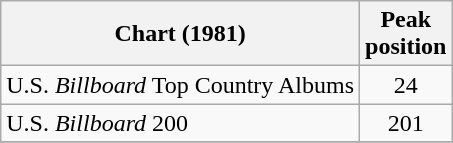<table class="wikitable">
<tr>
<th>Chart (1981)</th>
<th>Peak<br>position</th>
</tr>
<tr>
<td>U.S. <em>Billboard</em> Top Country Albums</td>
<td align="center">24</td>
</tr>
<tr>
<td>U.S. <em>Billboard</em> 200</td>
<td align="center">201</td>
</tr>
<tr>
</tr>
</table>
